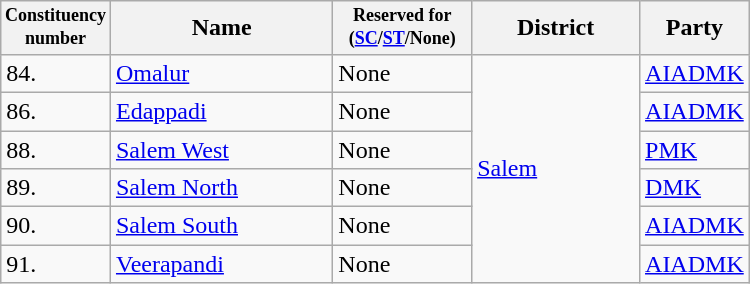<table class="wikitable" width="500px">
<tr>
<th width="50px" style="font-size:75%">Constituency number</th>
<th width="200px">Name</th>
<th width="100px" style="font-size:75%">Reserved for (<a href='#'>SC</a>/<a href='#'>ST</a>/None)</th>
<th width="150px">District</th>
<th>Party</th>
</tr>
<tr>
<td>84.</td>
<td><a href='#'>Omalur</a></td>
<td>None</td>
<td rowspan="6"><a href='#'>Salem</a></td>
<td><a href='#'>AIADMK</a></td>
</tr>
<tr>
<td>86.</td>
<td><a href='#'>Edappadi</a></td>
<td>None</td>
<td><a href='#'>AIADMK</a></td>
</tr>
<tr>
<td>88.</td>
<td><a href='#'>Salem West</a></td>
<td>None</td>
<td><a href='#'>PMK</a></td>
</tr>
<tr>
<td>89.</td>
<td><a href='#'>Salem North</a></td>
<td>None</td>
<td><a href='#'>DMK</a></td>
</tr>
<tr>
<td>90.</td>
<td><a href='#'>Salem South</a></td>
<td>None</td>
<td><a href='#'>AIADMK</a></td>
</tr>
<tr>
<td>91.</td>
<td><a href='#'>Veerapandi</a></td>
<td>None</td>
<td><a href='#'>AIADMK</a></td>
</tr>
</table>
